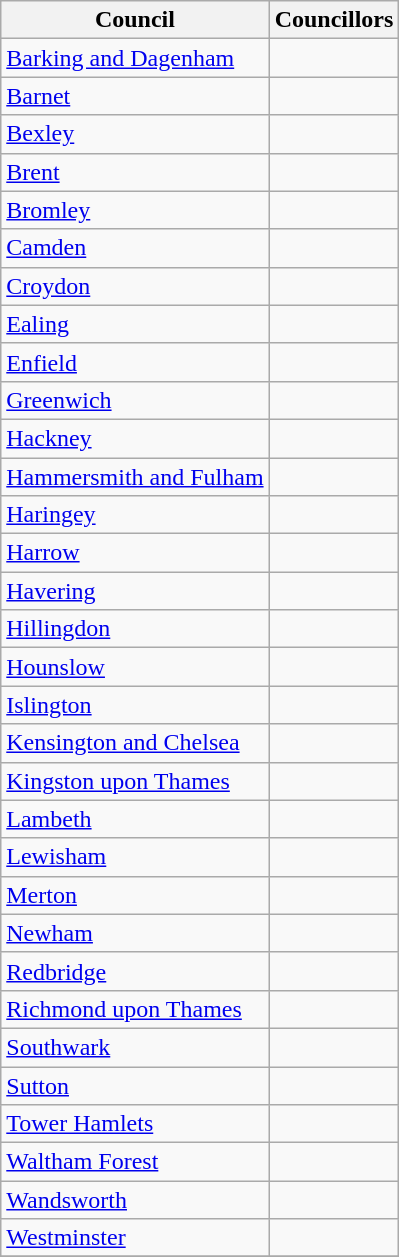<table class="wikitable sortable">
<tr>
<th>Council</th>
<th>Councillors</th>
</tr>
<tr>
<td><a href='#'>Barking and Dagenham</a></td>
<td></td>
</tr>
<tr>
<td><a href='#'>Barnet</a></td>
<td></td>
</tr>
<tr>
<td><a href='#'>Bexley</a></td>
<td></td>
</tr>
<tr>
<td><a href='#'>Brent</a></td>
<td></td>
</tr>
<tr>
<td><a href='#'>Bromley</a></td>
<td></td>
</tr>
<tr>
<td><a href='#'>Camden</a></td>
<td></td>
</tr>
<tr>
<td><a href='#'>Croydon</a></td>
<td></td>
</tr>
<tr>
<td><a href='#'>Ealing</a></td>
<td></td>
</tr>
<tr>
<td><a href='#'>Enfield</a></td>
<td></td>
</tr>
<tr>
<td><a href='#'>Greenwich</a></td>
<td></td>
</tr>
<tr>
<td><a href='#'>Hackney</a></td>
<td></td>
</tr>
<tr>
<td><a href='#'>Hammersmith and Fulham</a></td>
<td></td>
</tr>
<tr>
<td><a href='#'>Haringey</a></td>
<td></td>
</tr>
<tr>
<td><a href='#'>Harrow</a></td>
<td></td>
</tr>
<tr>
<td><a href='#'>Havering</a></td>
<td></td>
</tr>
<tr>
<td><a href='#'>Hillingdon</a></td>
<td></td>
</tr>
<tr>
<td><a href='#'>Hounslow</a></td>
<td></td>
</tr>
<tr>
<td><a href='#'>Islington</a></td>
<td></td>
</tr>
<tr>
<td><a href='#'>Kensington and Chelsea</a></td>
<td></td>
</tr>
<tr>
<td><a href='#'>Kingston upon Thames</a></td>
<td></td>
</tr>
<tr>
<td><a href='#'>Lambeth</a></td>
<td></td>
</tr>
<tr>
<td><a href='#'>Lewisham</a></td>
<td></td>
</tr>
<tr>
<td><a href='#'>Merton</a></td>
<td></td>
</tr>
<tr>
<td><a href='#'>Newham</a></td>
<td></td>
</tr>
<tr>
<td><a href='#'>Redbridge</a></td>
<td></td>
</tr>
<tr>
<td><a href='#'>Richmond upon Thames</a></td>
<td></td>
</tr>
<tr>
<td><a href='#'>Southwark</a></td>
<td></td>
</tr>
<tr>
<td><a href='#'>Sutton</a></td>
<td></td>
</tr>
<tr>
<td><a href='#'>Tower Hamlets</a></td>
<td></td>
</tr>
<tr>
<td><a href='#'>Waltham Forest</a></td>
<td></td>
</tr>
<tr>
<td><a href='#'>Wandsworth</a></td>
<td></td>
</tr>
<tr>
<td><a href='#'>Westminster</a></td>
<td></td>
</tr>
<tr>
</tr>
</table>
